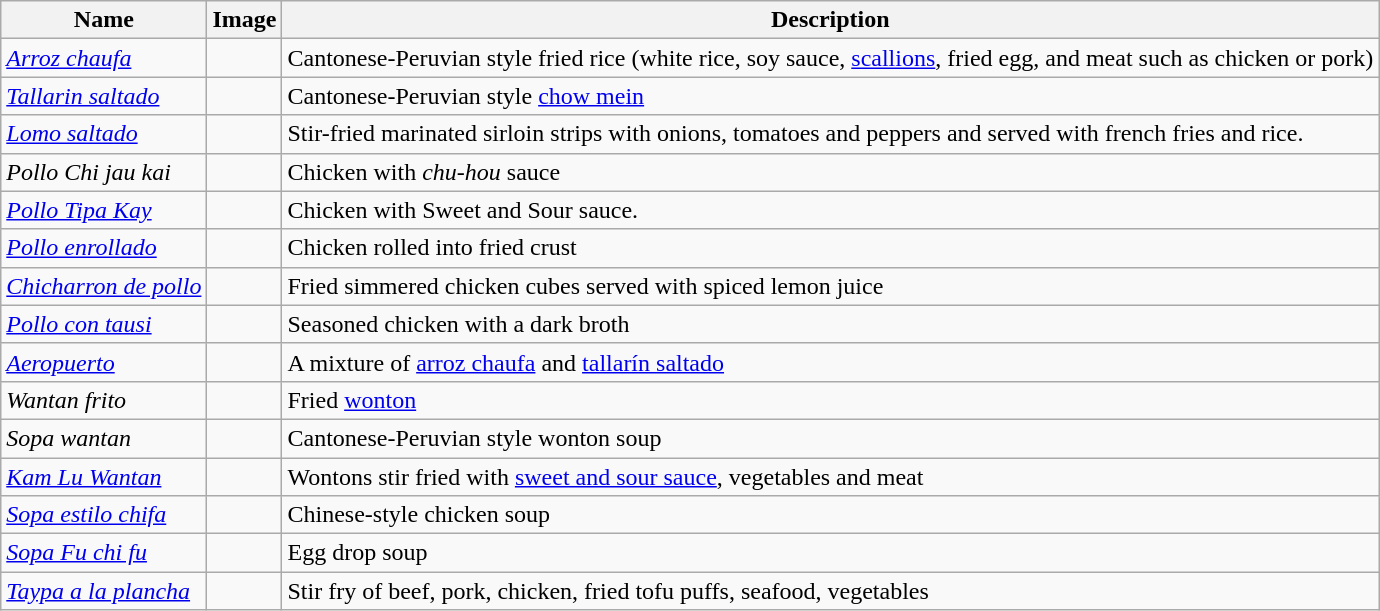<table class="wikitable">
<tr>
<th>Name</th>
<th>Image</th>
<th>Description</th>
</tr>
<tr>
<td><em><a href='#'>Arroz chaufa</a></em></td>
<td></td>
<td>Cantonese-Peruvian style fried rice (white rice, soy sauce, <a href='#'>scallions</a>, fried egg, and meat such as chicken or pork)</td>
</tr>
<tr>
<td><em><a href='#'>Tallarin saltado</a></em></td>
<td></td>
<td>Cantonese-Peruvian style <a href='#'>chow mein</a></td>
</tr>
<tr>
<td><a href='#'><em>Lomo saltado</em></a></td>
<td></td>
<td>Stir-fried marinated sirloin strips with onions, tomatoes and peppers and served with french fries and rice.</td>
</tr>
<tr>
<td><em>Pollo Chi jau kai</em></td>
<td></td>
<td>Chicken with <em>chu-hou</em> sauce</td>
</tr>
<tr>
<td><a href='#'><em>Pollo Tipa Kay</em></a></td>
<td></td>
<td>Chicken with Sweet and Sour sauce.</td>
</tr>
<tr>
<td><em><a href='#'>Pollo enrollado</a></em></td>
<td></td>
<td>Chicken rolled into fried crust</td>
</tr>
<tr>
<td><em><a href='#'>Chicharron de pollo</a></em></td>
<td></td>
<td>Fried simmered chicken cubes served with spiced lemon juice</td>
</tr>
<tr>
<td><em><a href='#'>Pollo con tausi</a></em></td>
<td></td>
<td>Seasoned chicken with a dark broth</td>
</tr>
<tr>
<td><a href='#'><em>Aeropuerto</em></a></td>
<td></td>
<td>A mixture of <a href='#'>arroz chaufa</a> and <a href='#'>tallarín saltado</a></td>
</tr>
<tr>
<td><em>Wantan frito</em></td>
<td></td>
<td>Fried <a href='#'>wonton</a></td>
</tr>
<tr>
<td><em>Sopa wantan</em></td>
<td></td>
<td>Cantonese-Peruvian style wonton soup</td>
</tr>
<tr>
<td><a href='#'><em>Kam Lu Wantan</em></a></td>
<td></td>
<td>Wontons stir fried with <a href='#'>sweet and sour sauce</a>, vegetables and meat</td>
</tr>
<tr>
<td><a href='#'><em>Sopa estilo chifa</em></a></td>
<td></td>
<td>Chinese-style chicken soup</td>
</tr>
<tr>
<td><a href='#'><em>Sopa Fu chi fu</em></a></td>
<td></td>
<td>Egg drop soup</td>
</tr>
<tr>
<td><a href='#'><em>Taypa a la plancha</em></a></td>
<td></td>
<td>Stir fry of beef, pork, chicken, fried tofu puffs, seafood, vegetables</td>
</tr>
</table>
